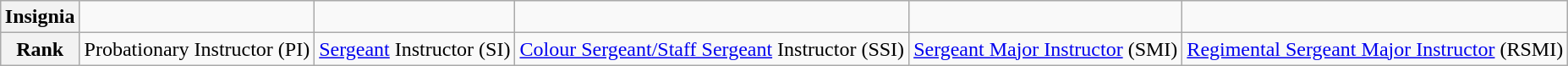<table class="wikitable" style="margin:1em auto;">
<tr align="center">
<th>Insignia<br></th>
<td></td>
<td></td>
<td></td>
<td></td>
<td></td>
</tr>
<tr align="center">
<th>Rank</th>
<td>Probationary Instructor (PI)</td>
<td><a href='#'>Sergeant</a> Instructor (SI)</td>
<td><a href='#'>Colour Sergeant/Staff Sergeant</a> Instructor (SSI)</td>
<td><a href='#'>Sergeant Major Instructor</a> (SMI)</td>
<td><a href='#'>Regimental Sergeant Major Instructor</a> (RSMI)</td>
</tr>
</table>
